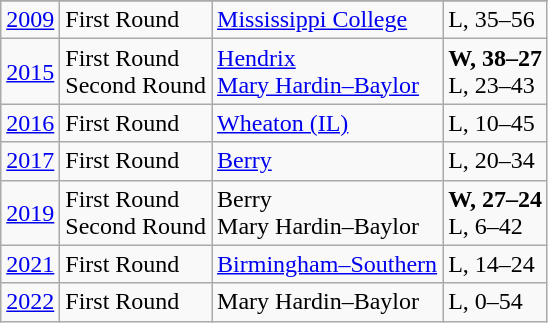<table class="wikitable">
<tr>
</tr>
<tr>
<td><a href='#'>2009</a></td>
<td>First Round</td>
<td><a href='#'>Mississippi College</a></td>
<td>L, 35–56</td>
</tr>
<tr>
<td><a href='#'>2015</a></td>
<td>First Round<br>Second Round</td>
<td><a href='#'>Hendrix</a><br><a href='#'>Mary Hardin–Baylor</a></td>
<td><strong>W, 38–27</strong><br>L, 23–43</td>
</tr>
<tr>
<td><a href='#'>2016</a></td>
<td>First Round</td>
<td><a href='#'>Wheaton (IL)</a></td>
<td>L, 10–45</td>
</tr>
<tr>
<td><a href='#'>2017</a></td>
<td>First Round</td>
<td><a href='#'>Berry</a></td>
<td>L, 20–34</td>
</tr>
<tr>
<td><a href='#'>2019</a></td>
<td>First Round<br>Second Round</td>
<td>Berry<br>Mary Hardin–Baylor</td>
<td><strong>W, 27–24</strong><br>L, 6–42</td>
</tr>
<tr>
<td><a href='#'>2021</a></td>
<td>First Round</td>
<td><a href='#'>Birmingham–Southern</a></td>
<td>L, 14–24</td>
</tr>
<tr>
<td><a href='#'>2022</a></td>
<td>First Round</td>
<td>Mary Hardin–Baylor</td>
<td>L, 0–54</td>
</tr>
</table>
